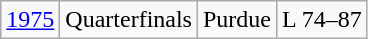<table class="wikitable" style="text-align:center">
<tr>
<td><a href='#'>1975</a></td>
<td>Quarterfinals</td>
<td>Purdue</td>
<td>L 74–87</td>
</tr>
</table>
